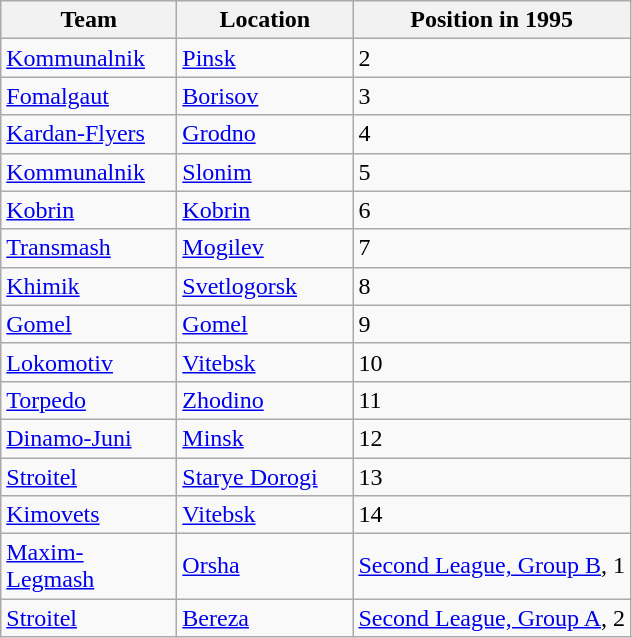<table class="wikitable sortable" style="text-align:left">
<tr>
<th>Team</th>
<th>Location</th>
<th data-sort-type="number">Position in 1995</th>
</tr>
<tr>
<td width=110><a href='#'>Kommunalnik</a></td>
<td width=110><a href='#'>Pinsk</a></td>
<td>2</td>
</tr>
<tr>
<td><a href='#'>Fomalgaut</a></td>
<td><a href='#'>Borisov</a></td>
<td>3</td>
</tr>
<tr>
<td><a href='#'>Kardan-Flyers</a></td>
<td><a href='#'>Grodno</a></td>
<td>4</td>
</tr>
<tr>
<td><a href='#'>Kommunalnik</a></td>
<td><a href='#'>Slonim</a></td>
<td>5</td>
</tr>
<tr>
<td><a href='#'>Kobrin</a></td>
<td><a href='#'>Kobrin</a></td>
<td>6</td>
</tr>
<tr>
<td><a href='#'>Transmash</a></td>
<td><a href='#'>Mogilev</a></td>
<td>7</td>
</tr>
<tr>
<td><a href='#'>Khimik</a></td>
<td><a href='#'>Svetlogorsk</a></td>
<td>8</td>
</tr>
<tr>
<td><a href='#'>Gomel</a></td>
<td><a href='#'>Gomel</a></td>
<td>9</td>
</tr>
<tr>
<td><a href='#'>Lokomotiv</a></td>
<td><a href='#'>Vitebsk</a></td>
<td>10</td>
</tr>
<tr>
<td><a href='#'>Torpedo</a></td>
<td><a href='#'>Zhodino</a></td>
<td>11</td>
</tr>
<tr>
<td><a href='#'>Dinamo-Juni</a></td>
<td><a href='#'>Minsk</a></td>
<td>12</td>
</tr>
<tr>
<td><a href='#'>Stroitel</a></td>
<td><a href='#'>Starye Dorogi</a></td>
<td>13</td>
</tr>
<tr>
<td><a href='#'>Kimovets</a></td>
<td><a href='#'>Vitebsk</a></td>
<td>14</td>
</tr>
<tr>
<td><a href='#'>Maxim-Legmash</a></td>
<td><a href='#'>Orsha</a></td>
<td><a href='#'>Second League, Group B</a>, 1</td>
</tr>
<tr>
<td><a href='#'>Stroitel</a></td>
<td><a href='#'>Bereza</a></td>
<td><a href='#'>Second League, Group A</a>, 2</td>
</tr>
</table>
